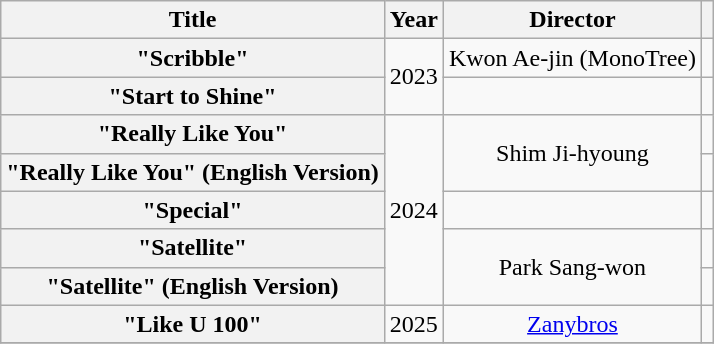<table class="wikitable plainrowheaders" style="text-align:center">
<tr>
<th scope="col">Title</th>
<th scope="col">Year</th>
<th scope="col">Director</th>
<th scope="col"></th>
</tr>
<tr>
<th scope="row">"Scribble"<br></th>
<td rowspan="2">2023</td>
<td>Kwon Ae-jin (MonoTree)</td>
<td></td>
</tr>
<tr>
<th scope="row">"Start to Shine"<br></th>
<td></td>
<td></td>
</tr>
<tr>
<th scope="row">"Really Like You"</th>
<td rowspan="5">2024</td>
<td rowspan="2">Shim Ji-hyoung</td>
<td></td>
</tr>
<tr>
<th scope="row">"Really Like You" (English Version)</th>
<td></td>
</tr>
<tr>
<th scope="row">"Special"<br></th>
<td></td>
<td></td>
</tr>
<tr>
<th scope="row">"Satellite"</th>
<td rowspan="2">Park Sang-won</td>
<td></td>
</tr>
<tr>
<th scope="row">"Satellite" (English Version)</th>
<td></td>
</tr>
<tr>
<th scope="row">"Like U 100"</th>
<td scope="row">2025</td>
<td scope="row"><a href='#'>Zanybros</a></td>
<td></td>
</tr>
<tr>
</tr>
</table>
